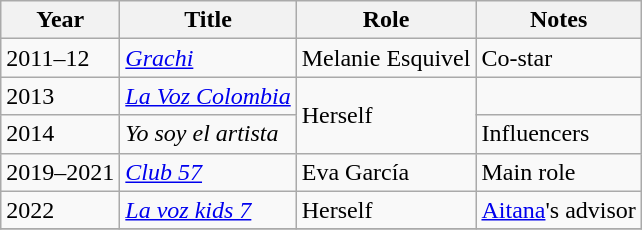<table class="wikitable sortable">
<tr>
<th>Year</th>
<th>Title</th>
<th>Role</th>
<th class="unsortable">Notes</th>
</tr>
<tr>
<td>2011–12</td>
<td><em><a href='#'>Grachi</a></em></td>
<td>Melanie Esquivel</td>
<td>Co-star</td>
</tr>
<tr>
<td>2013</td>
<td><em><a href='#'>La Voz Colombia</a></em></td>
<td rowspan="2">Herself</td>
<td></td>
</tr>
<tr>
<td>2014</td>
<td><em>Yo soy el artista</em></td>
<td>Influencers</td>
</tr>
<tr>
<td>2019–2021</td>
<td><em><a href='#'>Club 57</a></em></td>
<td>Eva García</td>
<td>Main role</td>
</tr>
<tr>
<td>2022</td>
<td><em><a href='#'>La voz kids 7</a></em></td>
<td>Herself</td>
<td><a href='#'>Aitana</a>'s advisor</td>
</tr>
<tr>
</tr>
</table>
